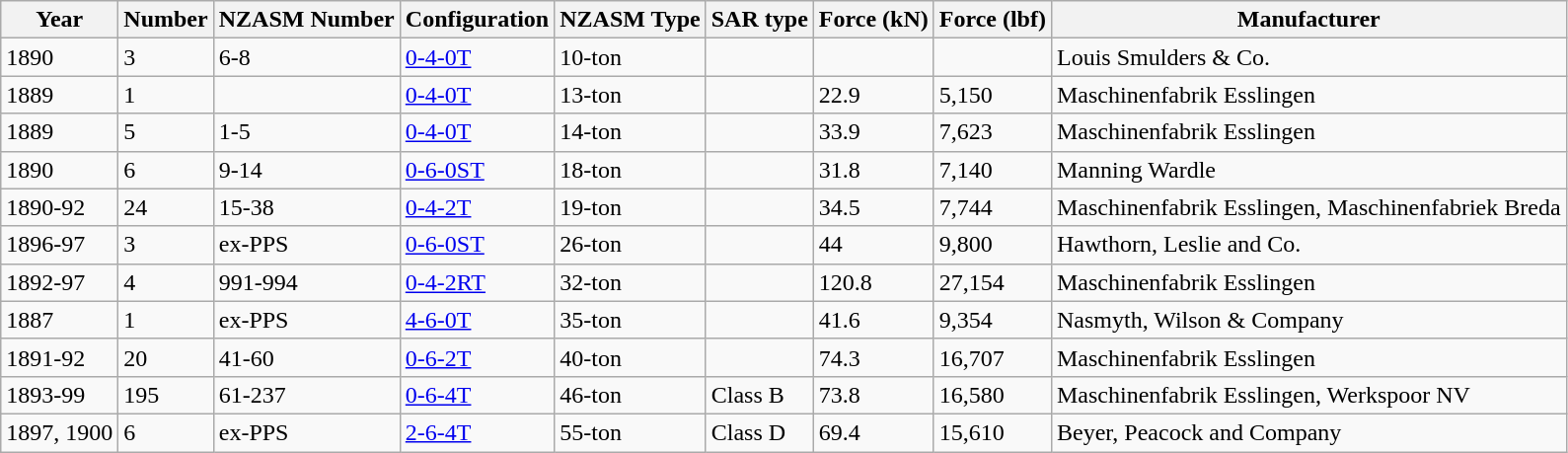<table class="wikitable">
<tr>
<th>Year</th>
<th>Number</th>
<th>NZASM Number</th>
<th>Configuration</th>
<th>NZASM Type</th>
<th>SAR type</th>
<th>Force (kN)</th>
<th>Force (lbf)</th>
<th>Manufacturer</th>
</tr>
<tr>
<td>1890</td>
<td>3</td>
<td>6-8</td>
<td><a href='#'>0-4-0T</a></td>
<td>10-ton</td>
<td></td>
<td></td>
<td></td>
<td>Louis Smulders & Co.</td>
</tr>
<tr>
<td>1889</td>
<td>1</td>
<td></td>
<td><a href='#'>0-4-0T</a></td>
<td>13-ton</td>
<td></td>
<td>22.9</td>
<td>5,150</td>
<td>Maschinenfabrik Esslingen</td>
</tr>
<tr>
<td>1889</td>
<td>5</td>
<td>1-5</td>
<td><a href='#'>0-4-0T</a></td>
<td>14-ton</td>
<td></td>
<td>33.9</td>
<td>7,623</td>
<td>Maschinenfabrik Esslingen</td>
</tr>
<tr>
<td>1890</td>
<td>6</td>
<td>9-14</td>
<td><a href='#'>0-6-0ST</a></td>
<td>18-ton</td>
<td></td>
<td>31.8</td>
<td>7,140</td>
<td>Manning Wardle</td>
</tr>
<tr>
<td>1890-92</td>
<td>24</td>
<td>15-38</td>
<td><a href='#'>0-4-2T</a></td>
<td>19-ton</td>
<td></td>
<td>34.5</td>
<td>7,744</td>
<td>Maschinenfabrik Esslingen, Maschinenfabriek Breda</td>
</tr>
<tr>
<td>1896-97</td>
<td>3</td>
<td>ex-PPS</td>
<td><a href='#'>0-6-0ST</a></td>
<td>26-ton</td>
<td></td>
<td>44</td>
<td>9,800</td>
<td>Hawthorn, Leslie and Co.</td>
</tr>
<tr>
<td>1892-97</td>
<td>4</td>
<td>991-994</td>
<td><a href='#'>0-4-2RT</a></td>
<td>32-ton</td>
<td></td>
<td>120.8</td>
<td>27,154</td>
<td>Maschinenfabrik Esslingen</td>
</tr>
<tr>
<td>1887</td>
<td>1</td>
<td>ex-PPS</td>
<td><a href='#'>4-6-0T</a></td>
<td>35-ton</td>
<td></td>
<td>41.6</td>
<td>9,354</td>
<td>Nasmyth, Wilson & Company</td>
</tr>
<tr>
<td>1891-92</td>
<td>20</td>
<td>41-60</td>
<td><a href='#'>0-6-2T</a></td>
<td>40-ton</td>
<td></td>
<td>74.3</td>
<td>16,707</td>
<td>Maschinenfabrik Esslingen</td>
</tr>
<tr>
<td>1893-99</td>
<td>195</td>
<td>61-237</td>
<td><a href='#'>0-6-4T</a></td>
<td>46-ton</td>
<td>Class B</td>
<td>73.8</td>
<td>16,580</td>
<td>Maschinenfabrik Esslingen, Werkspoor NV</td>
</tr>
<tr>
<td>1897, 1900</td>
<td>6</td>
<td>ex-PPS</td>
<td><a href='#'>2-6-4T</a></td>
<td>55-ton</td>
<td>Class D</td>
<td>69.4</td>
<td>15,610</td>
<td>Beyer, Peacock and Company</td>
</tr>
</table>
